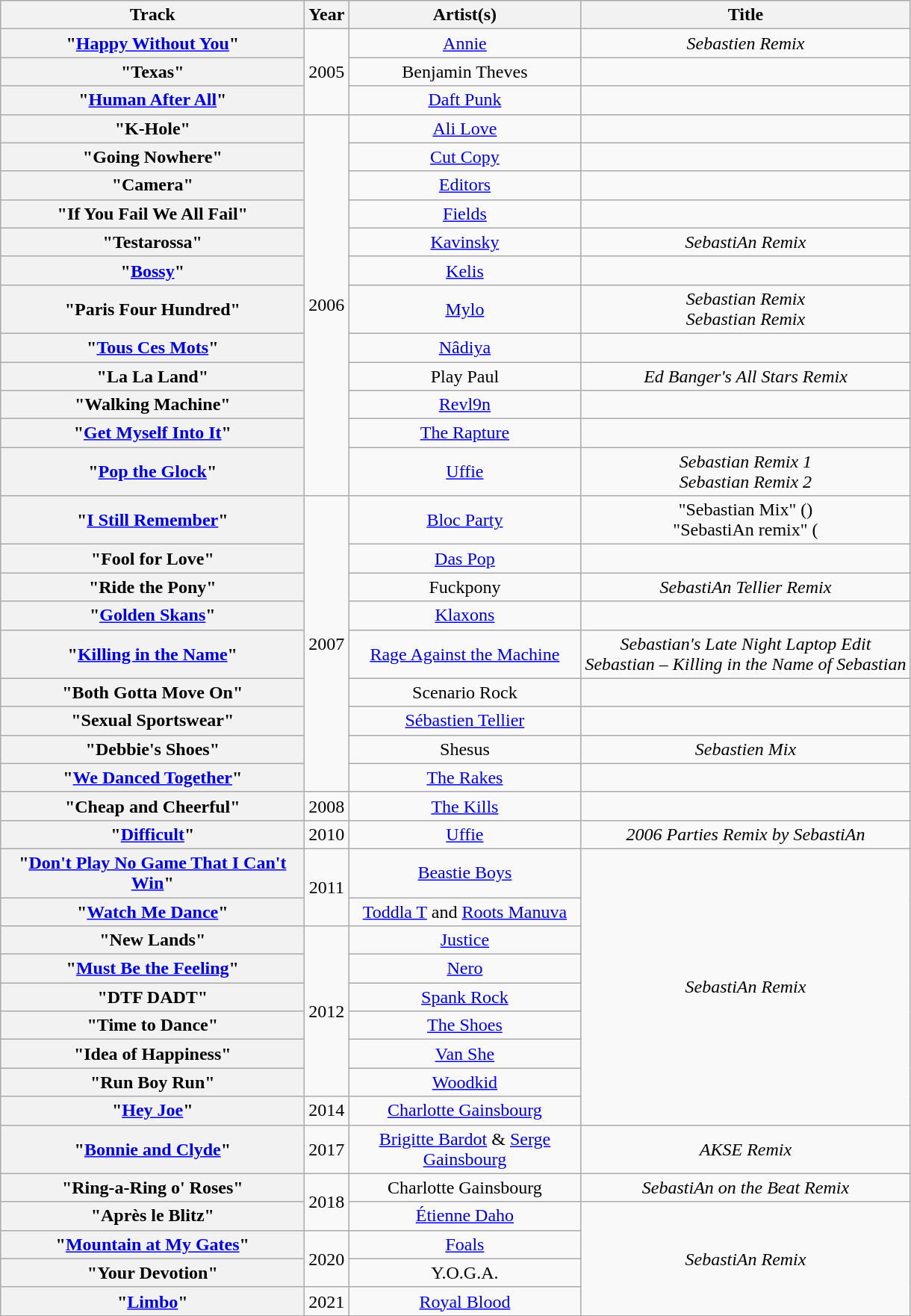<table class="wikitable plainrowheaders" style="text-align:center;">
<tr>
<th scope="col" style="width:16.5em;">Track</th>
<th scope="col">Year</th>
<th scope="col" style="width:200px;">Artist(s)</th>
<th scope="col">Title</th>
</tr>
<tr>
<th scope="row">"<a href='#'>Happy Without You</a>"</th>
<td rowspan="3">2005</td>
<td><a href='#'>Annie</a></td>
<td><em>Sebastien Remix</em></td>
</tr>
<tr>
<th scope="row">"Texas"</th>
<td>Benjamin Theves</td>
<td></td>
</tr>
<tr>
<th scope="row">"<a href='#'>Human After All</a>"</th>
<td><a href='#'>Daft Punk</a></td>
<td></td>
</tr>
<tr>
<th scope="row">"K-Hole"</th>
<td rowspan="12">2006</td>
<td><a href='#'>Ali Love</a></td>
<td></td>
</tr>
<tr>
<th scope="row">"Going Nowhere"</th>
<td><a href='#'>Cut Copy</a></td>
<td></td>
</tr>
<tr>
<th scope="row">"Camera"</th>
<td><a href='#'>Editors</a></td>
<td></td>
</tr>
<tr>
<th scope="row">"If You Fail We All Fail"</th>
<td><a href='#'>Fields</a></td>
<td></td>
</tr>
<tr>
<th scope="row">"Testarossa"</th>
<td><a href='#'>Kavinsky</a></td>
<td><em>SebastiAn Remix</em> </td>
</tr>
<tr>
<th scope="row">"<a href='#'>Bossy</a>"</th>
<td><a href='#'>Kelis</a></td>
<td></td>
</tr>
<tr>
<th scope="row">"Paris Four Hundred"</th>
<td><a href='#'>Mylo</a></td>
<td><em>Sebastian Remix</em> <br><em>Sebastian Remix</em> </td>
</tr>
<tr>
<th scope="row">"<a href='#'>Tous Ces Mots</a>"</th>
<td><a href='#'>Nâdiya</a></td>
<td></td>
</tr>
<tr>
<th scope="row">"La La Land"</th>
<td>Play Paul</td>
<td><em>Ed Banger's All Stars Remix</em><br></td>
</tr>
<tr>
<th scope="row">"Walking Machine"</th>
<td><a href='#'>Revl9n</a></td>
<td></td>
</tr>
<tr>
<th scope="row">"<a href='#'>Get Myself Into It</a>"</th>
<td><a href='#'>The Rapture</a></td>
<td></td>
</tr>
<tr>
<th scope="row">"<a href='#'>Pop the Glock</a>"</th>
<td><a href='#'>Uffie</a></td>
<td><em>Sebastian Remix 1</em> <br><em>Sebastian Remix 2</em> </td>
</tr>
<tr>
<th scope="row">"<a href='#'>I Still Remember</a>"</th>
<td rowspan="9">2007</td>
<td><a href='#'>Bloc Party</a></td>
<td>"Sebastian Mix" ()<br>"SebastiAn remix" (</td>
</tr>
<tr>
<th scope="row">"Fool for Love"</th>
<td><a href='#'>Das Pop</a></td>
<td></td>
</tr>
<tr>
<th scope="row">"Ride the Pony"</th>
<td>Fuckpony</td>
<td><em>SebastiAn Tellier Remix</em><br></td>
</tr>
<tr>
<th scope="row">"<a href='#'>Golden Skans</a>"</th>
<td><a href='#'>Klaxons</a></td>
<td></td>
</tr>
<tr>
<th scope="row">"<a href='#'>Killing in the Name</a>"</th>
<td><a href='#'>Rage Against the Machine</a></td>
<td><em>Sebastian's Late Night Laptop Edit</em><br><em>Sebastian – Killing in the Name of Sebastian</em></td>
</tr>
<tr>
<th scope="row">"Both Gotta Move On"</th>
<td>Scenario Rock</td>
<td></td>
</tr>
<tr>
<th scope="row">"Sexual Sportswear"</th>
<td><a href='#'>Sébastien Tellier</a></td>
<td></td>
</tr>
<tr>
<th scope="row">"Debbie's Shoes"</th>
<td>Shesus</td>
<td><em>Sebastien Mix</em></td>
</tr>
<tr>
<th scope="row">"<a href='#'>We Danced Together</a>"</th>
<td><a href='#'>The Rakes</a></td>
<td></td>
</tr>
<tr>
<th scope="row">"Cheap and Cheerful"</th>
<td>2008</td>
<td><a href='#'>The Kills</a></td>
<td></td>
</tr>
<tr>
<th scope="row">"<a href='#'>Difficult</a>"</th>
<td>2010</td>
<td><a href='#'>Uffie</a></td>
<td><em>2006 Parties Remix by SebastiAn</em></td>
</tr>
<tr>
<th scope="row">"<a href='#'>Don't Play No Game That I Can't Win</a>"</th>
<td rowspan="2">2011</td>
<td><a href='#'>Beastie Boys</a> </td>
<td rowspan="9"><em>SebastiAn Remix</em></td>
</tr>
<tr>
<th scope="row">"<a href='#'>Watch Me Dance</a>"</th>
<td><a href='#'>Toddla T</a> and <a href='#'>Roots Manuva</a></td>
</tr>
<tr>
<th scope="row">"New Lands"</th>
<td rowspan="6">2012</td>
<td><a href='#'>Justice</a></td>
</tr>
<tr>
<th scope="row">"<a href='#'>Must Be the Feeling</a>"</th>
<td><a href='#'>Nero</a></td>
</tr>
<tr>
<th scope="row">"DTF DADT"</th>
<td><a href='#'>Spank Rock</a></td>
</tr>
<tr>
<th scope="row">"Time to Dance"</th>
<td><a href='#'>The Shoes</a></td>
</tr>
<tr>
<th scope="row">"Idea of Happiness"</th>
<td><a href='#'>Van She</a></td>
</tr>
<tr>
<th scope="row">"Run Boy Run"</th>
<td><a href='#'>Woodkid</a></td>
</tr>
<tr>
<th scope="row">"<a href='#'>Hey Joe</a>"</th>
<td>2014</td>
<td><a href='#'>Charlotte Gainsbourg</a></td>
</tr>
<tr>
<th scope="row">"<a href='#'>Bonnie and Clyde</a>"</th>
<td>2017</td>
<td><a href='#'>Brigitte Bardot</a> & <a href='#'>Serge Gainsbourg</a></td>
<td><em>AKSE Remix</em></td>
</tr>
<tr>
<th scope="row">"Ring-a-Ring o' Roses"</th>
<td rowspan="2">2018</td>
<td>Charlotte Gainsbourg</td>
<td><em>SebastiAn on the Beat Remix</em></td>
</tr>
<tr>
<th scope="row">"Après le Blitz"</th>
<td><a href='#'>Étienne Daho</a> </td>
<td rowspan="4"><em>SebastiAn Remix</em></td>
</tr>
<tr>
<th scope="row">"<a href='#'>Mountain at My Gates</a>"</th>
<td rowspan="2">2020</td>
<td><a href='#'>Foals</a></td>
</tr>
<tr>
<th scope="row">"Your Devotion"</th>
<td>Y.O.G.A.</td>
</tr>
<tr>
<th scope="row">"<a href='#'>Limbo</a>"</th>
<td>2021</td>
<td><a href='#'>Royal Blood</a></td>
</tr>
<tr>
</tr>
</table>
